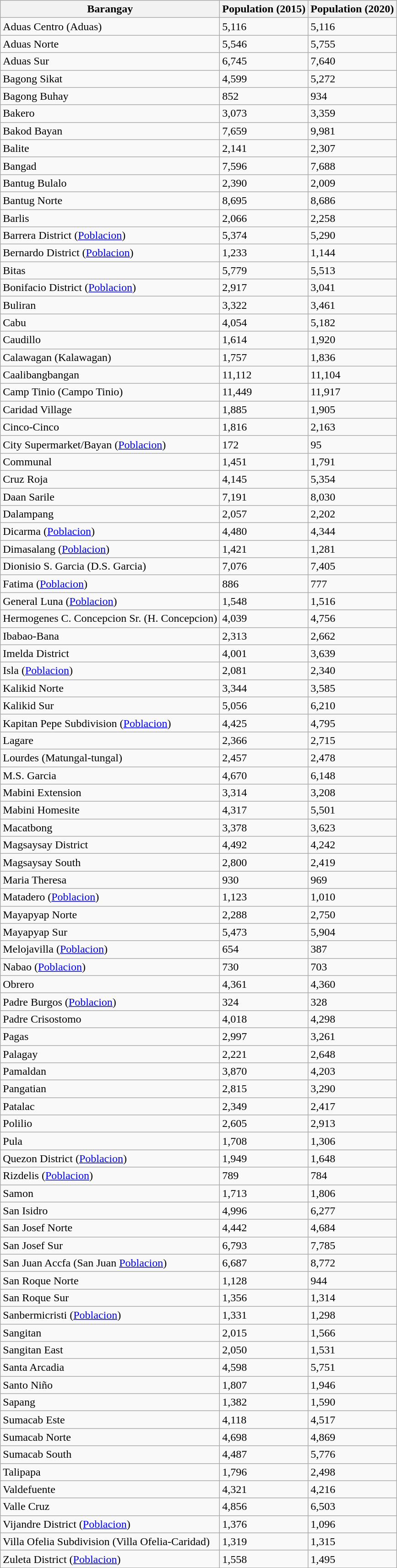<table class="wikitable sortable plainrowheaders collapsible">
<tr>
<th scope="col">Barangay</th>
<th scope="col">Population (2015)</th>
<th scope="col">Population (2020)</th>
</tr>
<tr>
<td scope="row">Aduas Centro (Aduas)</td>
<td>5,116</td>
<td>5,116</td>
</tr>
<tr>
<td>Aduas Norte</td>
<td>5,546</td>
<td>5,755</td>
</tr>
<tr>
<td>Aduas Sur</td>
<td>6,745</td>
<td>7,640</td>
</tr>
<tr>
<td>Bagong Sikat</td>
<td>4,599</td>
<td>5,272</td>
</tr>
<tr>
<td>Bagong Buhay</td>
<td>852</td>
<td>934</td>
</tr>
<tr>
<td>Bakero</td>
<td>3,073</td>
<td>3,359</td>
</tr>
<tr>
<td>Bakod Bayan</td>
<td>7,659</td>
<td>9,981</td>
</tr>
<tr>
<td>Balite</td>
<td>2,141</td>
<td>2,307</td>
</tr>
<tr>
<td>Bangad</td>
<td>7,596</td>
<td>7,688</td>
</tr>
<tr>
<td>Bantug Bulalo</td>
<td>2,390</td>
<td>2,009</td>
</tr>
<tr>
<td>Bantug Norte</td>
<td>8,695</td>
<td>8,686</td>
</tr>
<tr>
<td>Barlis</td>
<td>2,066</td>
<td>2,258</td>
</tr>
<tr>
<td>Barrera District (<a href='#'>Poblacion</a>)</td>
<td>5,374</td>
<td>5,290</td>
</tr>
<tr>
<td>Bernardo District (<a href='#'>Poblacion</a>)</td>
<td>1,233</td>
<td>1,144</td>
</tr>
<tr>
<td>Bitas</td>
<td>5,779</td>
<td>5,513</td>
</tr>
<tr>
<td>Bonifacio District (<a href='#'>Poblacion</a>)</td>
<td>2,917</td>
<td>3,041</td>
</tr>
<tr>
<td>Buliran</td>
<td>3,322</td>
<td>3,461</td>
</tr>
<tr>
<td>Cabu</td>
<td>4,054</td>
<td>5,182</td>
</tr>
<tr>
<td>Caudillo</td>
<td>1,614</td>
<td>1,920</td>
</tr>
<tr>
<td>Calawagan (Kalawagan)</td>
<td>1,757</td>
<td>1,836</td>
</tr>
<tr>
<td>Caalibangbangan</td>
<td>11,112</td>
<td>11,104</td>
</tr>
<tr>
<td>Camp Tinio (Campo Tinio)</td>
<td>11,449</td>
<td>11,917</td>
</tr>
<tr>
<td>Caridad Village</td>
<td>1,885</td>
<td>1,905</td>
</tr>
<tr>
<td>Cinco-Cinco</td>
<td>1,816</td>
<td>2,163</td>
</tr>
<tr>
<td>City Supermarket/Bayan (<a href='#'>Poblacion</a>)</td>
<td>172</td>
<td>95</td>
</tr>
<tr>
<td>Communal</td>
<td>1,451</td>
<td>1,791</td>
</tr>
<tr>
<td>Cruz Roja</td>
<td>4,145</td>
<td>5,354</td>
</tr>
<tr>
<td>Daan Sarile</td>
<td>7,191</td>
<td>8,030</td>
</tr>
<tr>
<td>Dalampang</td>
<td>2,057</td>
<td>2,202</td>
</tr>
<tr>
<td>Dicarma (<a href='#'>Poblacion</a>)</td>
<td>4,480</td>
<td>4,344</td>
</tr>
<tr>
<td>Dimasalang (<a href='#'>Poblacion</a>)</td>
<td>1,421</td>
<td>1,281</td>
</tr>
<tr>
<td>Dionisio S. Garcia (D.S. Garcia)</td>
<td>7,076</td>
<td>7,405</td>
</tr>
<tr>
<td>Fatima (<a href='#'>Poblacion</a>)</td>
<td>886</td>
<td>777</td>
</tr>
<tr>
<td>General Luna (<a href='#'>Poblacion</a>)</td>
<td>1,548</td>
<td>1,516</td>
</tr>
<tr>
<td>Hermogenes C. Concepcion Sr. (H. Concepcion)</td>
<td>4,039</td>
<td>4,756</td>
</tr>
<tr>
<td>Ibabao-Bana</td>
<td>2,313</td>
<td>2,662</td>
</tr>
<tr>
<td>Imelda District</td>
<td>4,001</td>
<td>3,639</td>
</tr>
<tr>
<td>Isla (<a href='#'>Poblacion</a>)</td>
<td>2,081</td>
<td>2,340</td>
</tr>
<tr>
<td>Kalikid Norte</td>
<td>3,344</td>
<td>3,585</td>
</tr>
<tr>
<td>Kalikid Sur</td>
<td>5,056</td>
<td>6,210</td>
</tr>
<tr>
<td>Kapitan Pepe Subdivision (<a href='#'>Poblacion</a>)</td>
<td>4,425</td>
<td>4,795</td>
</tr>
<tr>
<td>Lagare</td>
<td>2,366</td>
<td>2,715</td>
</tr>
<tr>
<td>Lourdes (Matungal-tungal)</td>
<td>2,457</td>
<td>2,478</td>
</tr>
<tr>
<td>M.S. Garcia</td>
<td>4,670</td>
<td>6,148</td>
</tr>
<tr>
<td>Mabini Extension</td>
<td>3,314</td>
<td>3,208</td>
</tr>
<tr>
<td>Mabini Homesite</td>
<td>4,317</td>
<td>5,501</td>
</tr>
<tr>
<td>Macatbong</td>
<td>3,378</td>
<td>3,623</td>
</tr>
<tr>
<td>Magsaysay District</td>
<td>4,492</td>
<td>4,242</td>
</tr>
<tr>
<td>Magsaysay South</td>
<td>2,800</td>
<td>2,419</td>
</tr>
<tr>
<td>Maria Theresa</td>
<td>930</td>
<td>969</td>
</tr>
<tr>
<td>Matadero (<a href='#'>Poblacion</a>)</td>
<td>1,123</td>
<td>1,010</td>
</tr>
<tr>
<td>Mayapyap Norte</td>
<td>2,288</td>
<td>2,750</td>
</tr>
<tr>
<td>Mayapyap Sur</td>
<td>5,473</td>
<td>5,904</td>
</tr>
<tr>
<td>Melojavilla (<a href='#'>Poblacion</a>)</td>
<td>654</td>
<td>387</td>
</tr>
<tr>
<td>Nabao (<a href='#'>Poblacion</a>)</td>
<td>730</td>
<td>703</td>
</tr>
<tr>
<td>Obrero</td>
<td>4,361</td>
<td>4,360</td>
</tr>
<tr>
<td>Padre Burgos (<a href='#'>Poblacion</a>)</td>
<td>324</td>
<td>328</td>
</tr>
<tr>
<td>Padre Crisostomo</td>
<td>4,018</td>
<td>4,298</td>
</tr>
<tr>
<td>Pagas</td>
<td>2,997</td>
<td>3,261</td>
</tr>
<tr>
<td>Palagay</td>
<td>2,221</td>
<td>2,648</td>
</tr>
<tr>
<td>Pamaldan</td>
<td>3,870</td>
<td>4,203</td>
</tr>
<tr>
<td>Pangatian</td>
<td>2,815</td>
<td>3,290</td>
</tr>
<tr>
<td>Patalac</td>
<td>2,349</td>
<td>2,417</td>
</tr>
<tr>
<td>Polilio</td>
<td>2,605</td>
<td>2,913</td>
</tr>
<tr>
<td>Pula</td>
<td>1,708</td>
<td>1,306</td>
</tr>
<tr>
<td>Quezon District (<a href='#'>Poblacion</a>)</td>
<td>1,949</td>
<td>1,648</td>
</tr>
<tr>
<td>Rizdelis (<a href='#'>Poblacion</a>)</td>
<td>789</td>
<td>784</td>
</tr>
<tr>
<td>Samon</td>
<td>1,713</td>
<td>1,806</td>
</tr>
<tr>
<td>San Isidro</td>
<td>4,996</td>
<td>6,277</td>
</tr>
<tr>
<td>San Josef Norte</td>
<td>4,442</td>
<td>4,684</td>
</tr>
<tr>
<td>San Josef Sur</td>
<td>6,793</td>
<td>7,785</td>
</tr>
<tr>
<td>San Juan Accfa (San Juan <a href='#'>Poblacion</a>)</td>
<td>6,687</td>
<td>8,772</td>
</tr>
<tr>
<td>San Roque Norte</td>
<td>1,128</td>
<td>944</td>
</tr>
<tr>
<td>San Roque Sur</td>
<td>1,356</td>
<td>1,314</td>
</tr>
<tr>
<td>Sanbermicristi (<a href='#'>Poblacion</a>)</td>
<td>1,331</td>
<td>1,298</td>
</tr>
<tr>
<td>Sangitan</td>
<td>2,015</td>
<td>1,566</td>
</tr>
<tr>
<td>Sangitan East</td>
<td>2,050</td>
<td>1,531</td>
</tr>
<tr>
<td>Santa Arcadia</td>
<td>4,598</td>
<td>5,751</td>
</tr>
<tr>
<td>Santo Niño</td>
<td>1,807</td>
<td>1,946</td>
</tr>
<tr>
<td>Sapang</td>
<td>1,382</td>
<td>1,590</td>
</tr>
<tr>
<td>Sumacab Este</td>
<td>4,118</td>
<td>4,517</td>
</tr>
<tr>
<td>Sumacab Norte</td>
<td>4,698</td>
<td>4,869</td>
</tr>
<tr>
<td>Sumacab South</td>
<td>4,487</td>
<td>5,776</td>
</tr>
<tr>
<td>Talipapa</td>
<td>1,796</td>
<td>2,498</td>
</tr>
<tr>
<td>Valdefuente</td>
<td>4,321</td>
<td>4,216</td>
</tr>
<tr>
<td>Valle Cruz</td>
<td>4,856</td>
<td>6,503</td>
</tr>
<tr>
<td>Vijandre District (<a href='#'>Poblacion</a>)</td>
<td>1,376</td>
<td>1,096</td>
</tr>
<tr>
<td>Villa Ofelia Subdivision (Villa Ofelia-Caridad)</td>
<td>1,319</td>
<td>1,315</td>
</tr>
<tr>
<td>Zuleta District (<a href='#'>Poblacion</a>)</td>
<td>1,558</td>
<td>1,495</td>
</tr>
</table>
